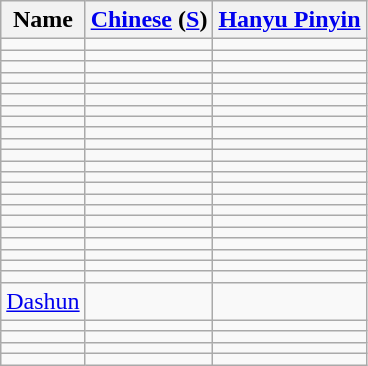<table class="wikitable">
<tr>
<th>Name</th>
<th><a href='#'>Chinese</a> (<a href='#'>S</a>)</th>
<th><a href='#'>Hanyu Pinyin</a></th>
</tr>
<tr>
<td></td>
<td></td>
<td></td>
</tr>
<tr>
<td></td>
<td></td>
<td></td>
</tr>
<tr>
<td></td>
<td></td>
<td></td>
</tr>
<tr>
<td></td>
<td></td>
<td></td>
</tr>
<tr>
<td></td>
<td></td>
<td></td>
</tr>
<tr>
<td></td>
<td></td>
<td></td>
</tr>
<tr>
<td></td>
<td></td>
<td></td>
</tr>
<tr>
<td></td>
<td></td>
<td></td>
</tr>
<tr>
<td></td>
<td></td>
<td></td>
</tr>
<tr>
<td></td>
<td></td>
<td></td>
</tr>
<tr>
<td></td>
<td></td>
<td></td>
</tr>
<tr>
<td></td>
<td></td>
<td></td>
</tr>
<tr>
<td></td>
<td></td>
<td></td>
</tr>
<tr>
<td></td>
<td></td>
<td></td>
</tr>
<tr>
<td></td>
<td></td>
<td></td>
</tr>
<tr>
<td></td>
<td></td>
<td></td>
</tr>
<tr>
<td></td>
<td></td>
<td></td>
</tr>
<tr>
<td></td>
<td></td>
<td></td>
</tr>
<tr>
<td></td>
<td></td>
<td></td>
</tr>
<tr>
<td></td>
<td></td>
<td></td>
</tr>
<tr>
<td></td>
<td></td>
<td></td>
</tr>
<tr>
<td></td>
<td></td>
<td></td>
</tr>
<tr>
<td><a href='#'>Dashun</a></td>
<td></td>
<td></td>
</tr>
<tr>
<td></td>
<td></td>
<td></td>
</tr>
<tr>
<td></td>
<td></td>
<td></td>
</tr>
<tr>
<td></td>
<td></td>
<td></td>
</tr>
<tr>
<td></td>
<td></td>
<td></td>
</tr>
</table>
